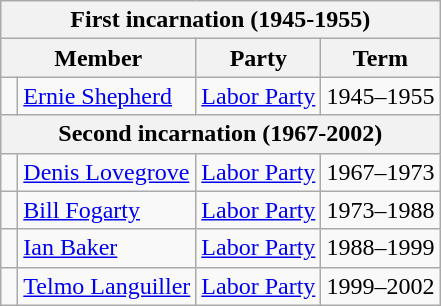<table class="wikitable">
<tr>
<th colspan="4">First incarnation (1945-1955)</th>
</tr>
<tr>
<th colspan="2">Member</th>
<th>Party</th>
<th>Term</th>
</tr>
<tr>
<td> </td>
<td><a href='#'>Ernie Shepherd</a></td>
<td><a href='#'>Labor Party</a></td>
<td>1945–1955</td>
</tr>
<tr>
<th colspan="4">Second incarnation (1967-2002)</th>
</tr>
<tr>
<td> </td>
<td><a href='#'>Denis Lovegrove</a></td>
<td><a href='#'>Labor Party</a></td>
<td>1967–1973</td>
</tr>
<tr>
<td> </td>
<td><a href='#'>Bill Fogarty</a></td>
<td><a href='#'>Labor Party</a></td>
<td>1973–1988</td>
</tr>
<tr>
<td> </td>
<td><a href='#'>Ian Baker</a></td>
<td><a href='#'>Labor Party</a></td>
<td>1988–1999</td>
</tr>
<tr>
<td> </td>
<td><a href='#'>Telmo Languiller</a></td>
<td><a href='#'>Labor Party</a></td>
<td>1999–2002</td>
</tr>
</table>
